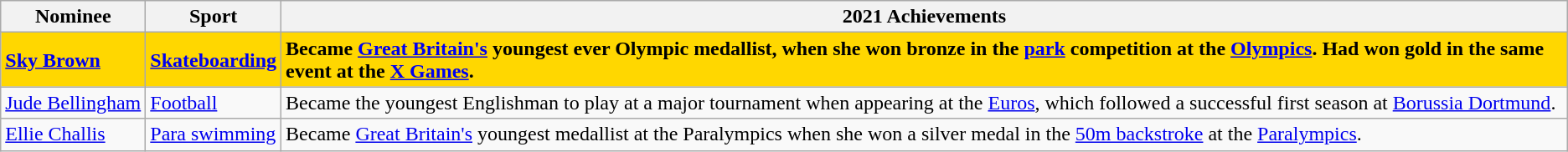<table class="wikitable">
<tr>
<th>Nominee</th>
<th>Sport</th>
<th>2021 Achievements</th>
</tr>
<tr style="font-weight:bold; background:gold;">
<td nowrap><a href='#'>Sky Brown</a></td>
<td nowrap><a href='#'>Skateboarding</a></td>
<td>Became <a href='#'>Great Britain's</a> youngest ever Olympic medallist, when she won bronze in the <a href='#'>park</a> competition at the <a href='#'>Olympics</a>. Had won gold in the same event at the <a href='#'>X Games</a>.</td>
</tr>
<tr>
<td nowrap><a href='#'>Jude Bellingham</a></td>
<td nowrap><a href='#'>Football</a></td>
<td>Became the youngest Englishman to play at a major tournament when appearing at the <a href='#'>Euros</a>, which followed a successful first season at <a href='#'>Borussia Dortmund</a>.</td>
</tr>
<tr>
<td nowrap><a href='#'>Ellie Challis</a></td>
<td nowrap><a href='#'>Para swimming</a></td>
<td>Became <a href='#'>Great Britain's</a> youngest medallist at the Paralympics when she won a silver medal in the <a href='#'>50m backstroke</a> at the <a href='#'>Paralympics</a>.</td>
</tr>
</table>
